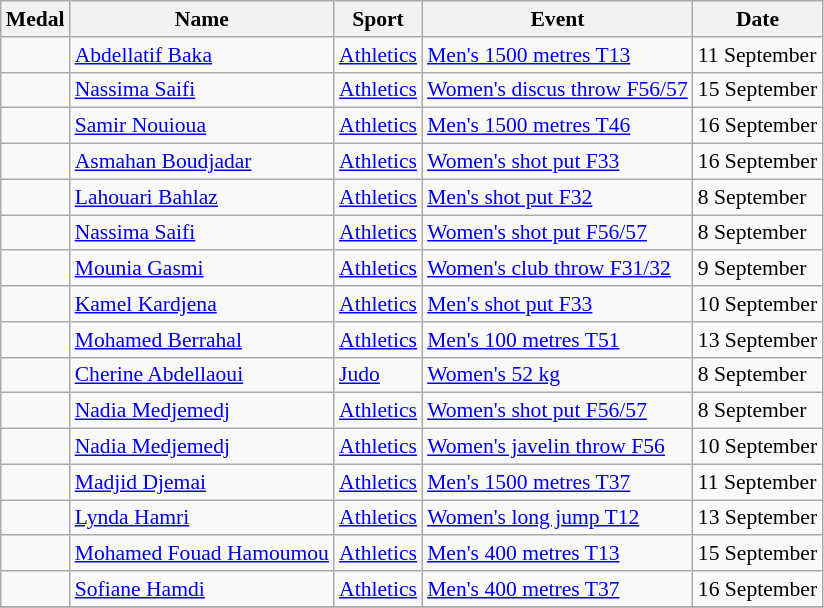<table class="wikitable sortable" style="font-size: 90%;">
<tr>
<th>Medal</th>
<th>Name</th>
<th>Sport</th>
<th>Event</th>
<th>Date</th>
</tr>
<tr>
<td></td>
<td><a href='#'>Abdellatif Baka</a></td>
<td><a href='#'>Athletics</a></td>
<td><a href='#'>Men's 1500 metres T13</a></td>
<td>11 September</td>
</tr>
<tr>
<td></td>
<td><a href='#'>Nassima Saifi</a></td>
<td><a href='#'>Athletics</a></td>
<td><a href='#'>Women's discus throw F56/57</a></td>
<td>15 September</td>
</tr>
<tr>
<td></td>
<td><a href='#'>Samir Nouioua</a></td>
<td><a href='#'>Athletics</a></td>
<td><a href='#'>Men's 1500 metres T46</a></td>
<td>16 September</td>
</tr>
<tr>
<td></td>
<td><a href='#'>Asmahan Boudjadar</a></td>
<td><a href='#'>Athletics</a></td>
<td><a href='#'>Women's shot put F33</a></td>
<td>16 September</td>
</tr>
<tr>
<td></td>
<td><a href='#'>Lahouari Bahlaz</a></td>
<td><a href='#'>Athletics</a></td>
<td><a href='#'>Men's shot put F32</a></td>
<td>8 September</td>
</tr>
<tr>
<td></td>
<td><a href='#'>Nassima Saifi</a></td>
<td><a href='#'>Athletics</a></td>
<td><a href='#'>Women's shot put F56/57</a></td>
<td>8 September</td>
</tr>
<tr>
<td></td>
<td><a href='#'>Mounia Gasmi</a></td>
<td><a href='#'>Athletics</a></td>
<td><a href='#'>Women's club throw F31/32</a></td>
<td>9 September</td>
</tr>
<tr>
<td></td>
<td><a href='#'>Kamel Kardjena</a></td>
<td><a href='#'>Athletics</a></td>
<td><a href='#'>Men's shot put F33</a></td>
<td>10 September</td>
</tr>
<tr>
<td></td>
<td><a href='#'>Mohamed Berrahal</a></td>
<td><a href='#'>Athletics</a></td>
<td><a href='#'>Men's 100 metres T51</a></td>
<td>13 September</td>
</tr>
<tr>
<td></td>
<td><a href='#'>Cherine Abdellaoui</a></td>
<td><a href='#'>Judo</a></td>
<td><a href='#'>Women's 52 kg</a></td>
<td>8 September</td>
</tr>
<tr>
<td></td>
<td><a href='#'>Nadia Medjemedj</a></td>
<td><a href='#'>Athletics</a></td>
<td><a href='#'>Women's shot put F56/57</a></td>
<td>8 September</td>
</tr>
<tr>
<td></td>
<td><a href='#'>Nadia Medjemedj</a></td>
<td><a href='#'>Athletics</a></td>
<td><a href='#'>Women's javelin throw F56</a></td>
<td>10 September</td>
</tr>
<tr>
<td></td>
<td><a href='#'>Madjid Djemai</a></td>
<td><a href='#'>Athletics</a></td>
<td><a href='#'>Men's 1500 metres T37</a></td>
<td>11 September</td>
</tr>
<tr>
<td></td>
<td><a href='#'>Lynda Hamri</a></td>
<td><a href='#'>Athletics</a></td>
<td><a href='#'>Women's long jump T12</a></td>
<td>13 September</td>
</tr>
<tr>
<td></td>
<td><a href='#'>Mohamed Fouad Hamoumou</a></td>
<td><a href='#'>Athletics</a></td>
<td><a href='#'>Men's 400 metres T13</a></td>
<td>15 September</td>
</tr>
<tr>
<td></td>
<td><a href='#'>Sofiane Hamdi</a></td>
<td><a href='#'>Athletics</a></td>
<td><a href='#'>Men's 400 metres T37</a></td>
<td>16 September</td>
</tr>
<tr>
</tr>
</table>
